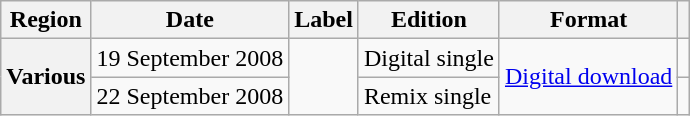<table class="wikitable plainrowheaders">
<tr>
<th scope="col">Region</th>
<th scope="col">Date</th>
<th scope="col">Label</th>
<th scope="col">Edition</th>
<th scope="col">Format</th>
<th scope="col"></th>
</tr>
<tr>
<th rowspan="2" scope="row">Various</th>
<td>19 September 2008</td>
<td rowspan="2"></td>
<td>Digital single</td>
<td rowspan="2"><a href='#'>Digital download</a></td>
<td style="text-align:center;"></td>
</tr>
<tr>
<td>22 September 2008</td>
<td>Remix single</td>
<td style="text-align:center;"></td>
</tr>
</table>
